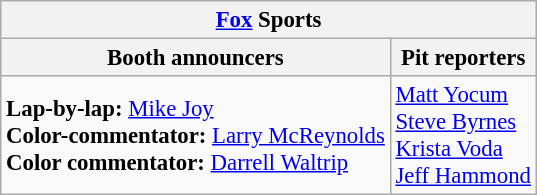<table class="wikitable" style="font-size: 95%;">
<tr>
<th colspan="2"><a href='#'>Fox</a> Sports</th>
</tr>
<tr>
<th>Booth announcers</th>
<th>Pit reporters</th>
</tr>
<tr>
<td><strong>Lap-by-lap:</strong> <a href='#'>Mike Joy</a><br><strong>Color-commentator:</strong> <a href='#'>Larry McReynolds</a><br><strong>Color commentator:</strong> <a href='#'>Darrell Waltrip</a></td>
<td><a href='#'>Matt Yocum</a><br><a href='#'>Steve Byrnes</a><br><a href='#'>Krista Voda</a><br><a href='#'>Jeff Hammond</a></td>
</tr>
</table>
